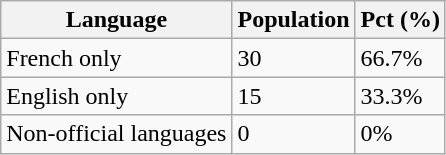<table class="wikitable">
<tr>
<th>Language</th>
<th>Population</th>
<th>Pct (%)</th>
</tr>
<tr>
<td>French only</td>
<td>30</td>
<td>66.7%</td>
</tr>
<tr>
<td>English only</td>
<td>15</td>
<td>33.3%</td>
</tr>
<tr>
<td>Non-official languages</td>
<td>0</td>
<td>0%</td>
</tr>
</table>
